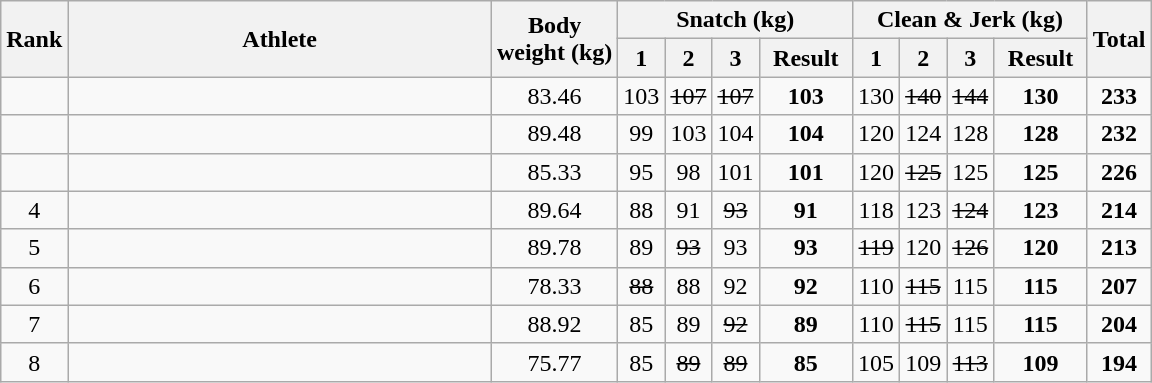<table class = "wikitable sortable" style="text-align:center;">
<tr>
<th rowspan=2>Rank</th>
<th rowspan=2 width=275>Athlete</th>
<th rowspan=2>Body<br>weight (kg)</th>
<th colspan=4>Snatch (kg)</th>
<th colspan=4>Clean & Jerk (kg)</th>
<th rowspan=2>Total</th>
</tr>
<tr>
<th class="unsortable">1</th>
<th class="unsortable">2</th>
<th class="unsortable">3</th>
<th width=55>Result</th>
<th class="unsortable">1</th>
<th class="unsortable">2</th>
<th class="unsortable">3</th>
<th width=55>Result</th>
</tr>
<tr>
<td></td>
<td align=left></td>
<td>83.46</td>
<td>103</td>
<td><s>107</s></td>
<td><s>107</s></td>
<td><strong>103</strong></td>
<td>130</td>
<td><s>140</s></td>
<td><s>144</s></td>
<td><strong>130</strong></td>
<td><strong>233</strong></td>
</tr>
<tr>
<td></td>
<td align=left></td>
<td>89.48</td>
<td>99</td>
<td>103</td>
<td>104</td>
<td><strong>104</strong></td>
<td>120</td>
<td>124</td>
<td>128</td>
<td><strong>128</strong></td>
<td><strong>232</strong></td>
</tr>
<tr>
<td></td>
<td align=left></td>
<td>85.33</td>
<td>95</td>
<td>98</td>
<td>101</td>
<td><strong>101</strong></td>
<td>120</td>
<td><s>125</s></td>
<td>125</td>
<td><strong>125</strong></td>
<td><strong>226</strong></td>
</tr>
<tr>
<td>4</td>
<td align=left></td>
<td>89.64</td>
<td>88</td>
<td>91</td>
<td><s>93</s></td>
<td><strong>91</strong></td>
<td>118</td>
<td>123</td>
<td><s>124</s></td>
<td><strong>123</strong></td>
<td><strong>214</strong></td>
</tr>
<tr>
<td>5</td>
<td align=left></td>
<td>89.78</td>
<td>89</td>
<td><s>93</s></td>
<td>93</td>
<td><strong>93</strong></td>
<td><s>119</s></td>
<td>120</td>
<td><s>126</s></td>
<td><strong>120</strong></td>
<td><strong>213</strong></td>
</tr>
<tr>
<td>6</td>
<td align=left></td>
<td>78.33</td>
<td><s>88</s></td>
<td>88</td>
<td>92</td>
<td><strong>92</strong></td>
<td>110</td>
<td><s>115</s></td>
<td>115</td>
<td><strong>115</strong></td>
<td><strong>207</strong></td>
</tr>
<tr>
<td>7</td>
<td align=left></td>
<td>88.92</td>
<td>85</td>
<td>89</td>
<td><s>92</s></td>
<td><strong>89</strong></td>
<td>110</td>
<td><s>115</s></td>
<td>115</td>
<td><strong>115</strong></td>
<td><strong>204</strong></td>
</tr>
<tr>
<td>8</td>
<td align=left></td>
<td>75.77</td>
<td>85</td>
<td><s>89</s></td>
<td><s>89</s></td>
<td><strong>85</strong></td>
<td>105</td>
<td>109</td>
<td><s>113</s></td>
<td><strong>109</strong></td>
<td><strong>194</strong></td>
</tr>
</table>
